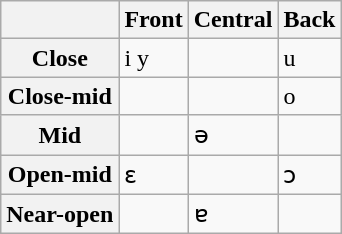<table class="wikitable IPA">
<tr>
<th></th>
<th>Front</th>
<th>Central</th>
<th>Back</th>
</tr>
<tr>
<th>Close</th>
<td>i y</td>
<td></td>
<td>u</td>
</tr>
<tr>
<th>Close-mid</th>
<td></td>
<td></td>
<td>o</td>
</tr>
<tr>
<th>Mid</th>
<td></td>
<td>ə</td>
<td></td>
</tr>
<tr>
<th>Open-mid</th>
<td>ɛ</td>
<td></td>
<td>ɔ</td>
</tr>
<tr>
<th>Near-open</th>
<td></td>
<td>ɐ</td>
<td></td>
</tr>
</table>
